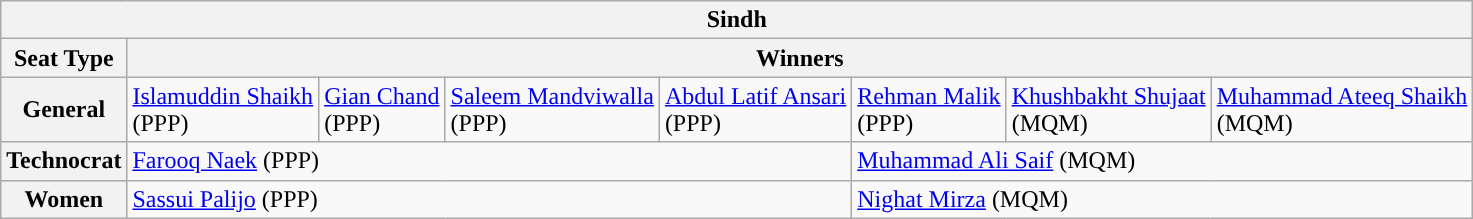<table class="wikitable">
<tr>
<th colspan="8">Sindh</th>
</tr>
<tr>
<th>Seat Type</th>
<th colspan="7">Winners</th>
</tr>
<tr>
<th>General</th>
<td style="background:"><a href='#'>Islamuddin Shaikh</a><br>(PPP)</td>
<td style="background:"><a href='#'>Gian Chand</a><br>(PPP)</td>
<td style="background:"><a href='#'>Saleem Mandviwalla</a><br>(PPP)</td>
<td style="background:"><a href='#'>Abdul Latif Ansari</a><br>(PPP)</td>
<td style="background:"><a href='#'>Rehman Malik</a><br>(PPP)</td>
<td style="background:"><a href='#'>Khushbakht Shujaat</a><br>(MQM)</td>
<td style="background:"><a href='#'>Muhammad Ateeq Shaikh</a><br>(MQM)</td>
</tr>
<tr>
<th>Technocrat</th>
<td colspan="4" style="background:"><a href='#'>Farooq Naek</a> (PPP)</td>
<td colspan="3" style="background:"><a href='#'>Muhammad Ali Saif</a> (MQM)</td>
</tr>
<tr>
<th>Women</th>
<td colspan="4" style="background:"><a href='#'>Sassui Palijo</a> (PPP)</td>
<td colspan="3" style="background:"><a href='#'>Nighat Mirza</a> (MQM)</td>
</tr>
</table>
